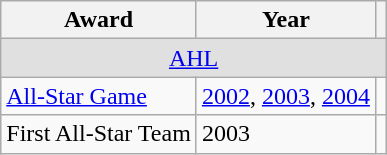<table class="wikitable">
<tr>
<th>Award</th>
<th>Year</th>
<th></th>
</tr>
<tr ALIGN="center" bgcolor="#e0e0e0">
<td colspan="3"><a href='#'>AHL</a></td>
</tr>
<tr>
<td><a href='#'>All-Star Game</a></td>
<td><a href='#'>2002</a>, <a href='#'>2003</a>, <a href='#'>2004</a></td>
<td></td>
</tr>
<tr>
<td>First All-Star Team</td>
<td>2003</td>
<td></td>
</tr>
</table>
